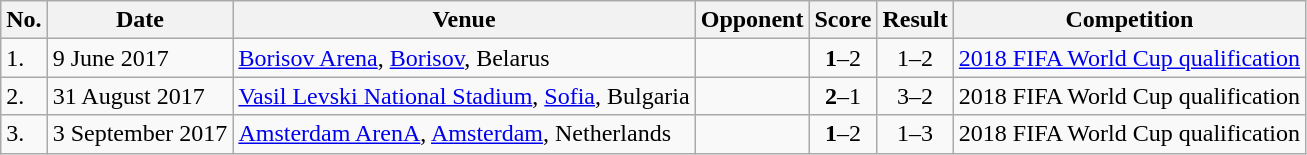<table class="wikitable">
<tr>
<th>No.</th>
<th>Date</th>
<th>Venue</th>
<th>Opponent</th>
<th>Score</th>
<th>Result</th>
<th>Competition</th>
</tr>
<tr>
<td>1.</td>
<td>9 June 2017</td>
<td><a href='#'>Borisov Arena</a>, <a href='#'>Borisov</a>, Belarus</td>
<td></td>
<td align=center><strong>1</strong>–2</td>
<td align=center>1–2</td>
<td><a href='#'>2018 FIFA World Cup qualification</a></td>
</tr>
<tr>
<td>2.</td>
<td>31 August 2017</td>
<td><a href='#'>Vasil Levski National Stadium</a>, <a href='#'>Sofia</a>, Bulgaria</td>
<td></td>
<td align=center><strong>2</strong>–1</td>
<td align=center>3–2</td>
<td>2018 FIFA World Cup qualification</td>
</tr>
<tr>
<td>3.</td>
<td>3 September 2017</td>
<td><a href='#'>Amsterdam ArenA</a>, <a href='#'>Amsterdam</a>, Netherlands</td>
<td></td>
<td align=center><strong>1</strong>–2</td>
<td align=center>1–3</td>
<td>2018 FIFA World Cup qualification</td>
</tr>
</table>
